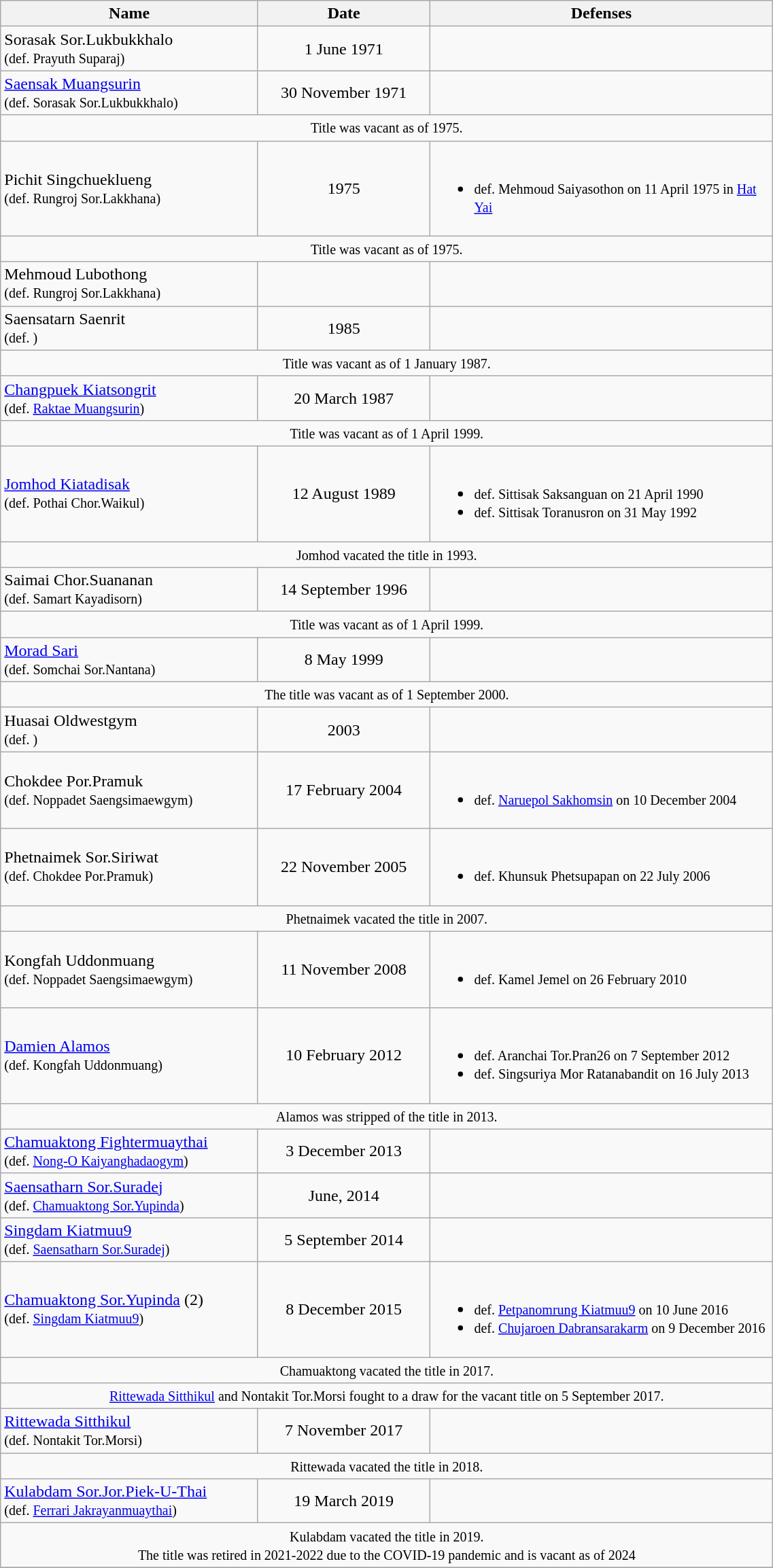<table class="wikitable" width=60%>
<tr>
<th width=30%>Name</th>
<th width=20%>Date</th>
<th width=40%>Defenses</th>
</tr>
<tr>
<td align=left> Sorasak Sor.Lukbukkhalo <br><small>(def. Prayuth Suparaj)</small></td>
<td align=center>1 June 1971</td>
<td></td>
</tr>
<tr>
<td align=left> <a href='#'>Saensak Muangsurin</a> <br><small>(def. Sorasak Sor.Lukbukkhalo)</small></td>
<td align=center>30 November 1971</td>
<td></td>
</tr>
<tr>
<td colspan=4 align=center><small>Title was vacant as of 1975.</small></td>
</tr>
<tr>
<td align=left> Pichit Singchueklueng <br><small>(def. Rungroj Sor.Lakkhana)</small></td>
<td align=center>1975</td>
<td><br><ul><li><small>def. Mehmoud Saiyasothon on 11 April 1975 in <a href='#'>Hat Yai</a></small></li></ul></td>
</tr>
<tr>
<td colspan=4 align=center><small>Title was vacant as of 1975.</small></td>
</tr>
<tr>
<td align=left> Mehmoud Lubothong <br><small>(def. Rungroj Sor.Lakkhana)</small></td>
<td align=center></td>
<td></td>
</tr>
<tr>
<td align=left> Saensatarn Saenrit <br><small>(def. )</small></td>
<td align=center>1985</td>
<td></td>
</tr>
<tr>
<td colspan=4 align=center><small>Title was vacant as of 1 January 1987.</small></td>
</tr>
<tr>
<td align=left> <a href='#'>Changpuek Kiatsongrit</a> <br><small>(def. <a href='#'>Raktae Muangsurin</a>)</small></td>
<td align=center>20 March 1987</td>
<td></td>
</tr>
<tr>
<td colspan=4 align=center><small>Title was vacant as of 1 April 1999.</small></td>
</tr>
<tr>
<td align=left> <a href='#'>Jomhod Kiatadisak</a> <br><small>(def. Pothai Chor.Waikul)</small></td>
<td align=center>12 August 1989</td>
<td><br><ul><li><small>def. Sittisak Saksanguan on 21 April 1990</small></li><li><small>def. Sittisak Toranusron on 31 May 1992</small></li></ul></td>
</tr>
<tr>
<td colspan=4 align=center><small>Jomhod vacated the title in 1993.</small></td>
</tr>
<tr>
<td align=left> Saimai Chor.Suananan <br><small>(def. Samart Kayadisorn)</small></td>
<td align=center>14 September 1996</td>
<td></td>
</tr>
<tr>
<td colspan=4 align=center><small>Title was vacant as of 1 April 1999.</small></td>
</tr>
<tr>
<td align=left> <a href='#'>Morad Sari</a> <br><small>(def. Somchai Sor.Nantana)</small></td>
<td align=center>8 May 1999</td>
<td></td>
</tr>
<tr>
<td colspan=4 align=center><small>The title was vacant as of 1 September 2000.</small></td>
</tr>
<tr>
<td align=left> Huasai Oldwestgym <br><small>(def. )</small></td>
<td align=center>2003</td>
<td></td>
</tr>
<tr>
<td align=left> Chokdee Por.Pramuk <br><small>(def. Noppadet Saengsimaewgym)</small></td>
<td align=center>17 February 2004</td>
<td><br><ul><li><small>def. <a href='#'>Naruepol Sakhomsin</a> on 10 December 2004</small></li></ul></td>
</tr>
<tr>
<td align=left> Phetnaimek Sor.Siriwat <br><small>(def. Chokdee Por.Pramuk)</small></td>
<td align=center>22 November 2005</td>
<td><br><ul><li><small>def. Khunsuk Phetsupapan on 22 July 2006</small></li></ul></td>
</tr>
<tr>
<td colspan=4 align=center><small>Phetnaimek vacated the title in 2007.</small></td>
</tr>
<tr>
<td align=left> Kongfah Uddonmuang <br><small>(def. Noppadet Saengsimaewgym)</small></td>
<td align=center>11 November 2008</td>
<td><br><ul><li><small>def. Kamel Jemel on 26 February 2010</small></li></ul></td>
</tr>
<tr>
<td align=left> <a href='#'>Damien Alamos</a> <br><small>(def. Kongfah Uddonmuang)</small></td>
<td align=center>10 February 2012</td>
<td><br><ul><li><small>def. Aranchai Tor.Pran26 on 7 September 2012</small></li><li><small>def. Singsuriya Mor Ratanabandit on 16 July 2013</small></li></ul></td>
</tr>
<tr>
<td colspan=4 align=center><small>Alamos was stripped of the title in 2013.</small></td>
</tr>
<tr>
<td align=left> <a href='#'>Chamuaktong Fightermuaythai</a><br><small>(def. <a href='#'>Nong-O Kaiyanghadaogym</a>)</small></td>
<td align=center>3 December 2013</td>
<td></td>
</tr>
<tr>
<td align=left> <a href='#'>Saensatharn Sor.Suradej</a> <br><small>(def. <a href='#'>Chamuaktong Sor.Yupinda</a>)</small></td>
<td align=center>June, 2014</td>
<td></td>
</tr>
<tr>
<td align=left> <a href='#'>Singdam Kiatmuu9</a> <br><small>(def. <a href='#'>Saensatharn Sor.Suradej</a>)</small></td>
<td align=center>5 September 2014</td>
<td></td>
</tr>
<tr>
<td align=left> <a href='#'>Chamuaktong Sor.Yupinda</a> (2) <br><small>(def. <a href='#'>Singdam Kiatmuu9</a>)</small></td>
<td align=center>8 December 2015</td>
<td><br><ul><li><small>def. <a href='#'>Petpanomrung Kiatmuu9</a> on 10 June 2016</small></li><li><small>def. <a href='#'>Chujaroen Dabransarakarm</a> on 9 December 2016</small></li></ul></td>
</tr>
<tr>
<td colspan=4 align=center><small>Chamuaktong vacated the title in 2017.</small></td>
</tr>
<tr>
<td colspan=4 align=center><small><a href='#'>Rittewada Sitthikul</a> and Nontakit Tor.Morsi fought to a draw for the vacant title on 5 September 2017.</small></td>
</tr>
<tr>
<td align=left> <a href='#'>Rittewada Sitthikul</a> <br><small>(def. Nontakit Tor.Morsi)</small></td>
<td align=center>7 November 2017</td>
<td></td>
</tr>
<tr>
<td colspan=4 align=center><small>Rittewada vacated the title in 2018.</small></td>
</tr>
<tr>
<td align=left> <a href='#'>Kulabdam Sor.Jor.Piek-U-Thai</a> <br><small>(def. <a href='#'>Ferrari Jakrayanmuaythai</a>)</small></td>
<td align=center>19 March 2019</td>
<td></td>
</tr>
<tr>
<td colspan=4 align=center><small>Kulabdam vacated the title in 2019.<br>The title was retired in 2021-2022 due to the COVID-19 pandemic and is vacant as of 2024</small></td>
</tr>
<tr>
</tr>
</table>
